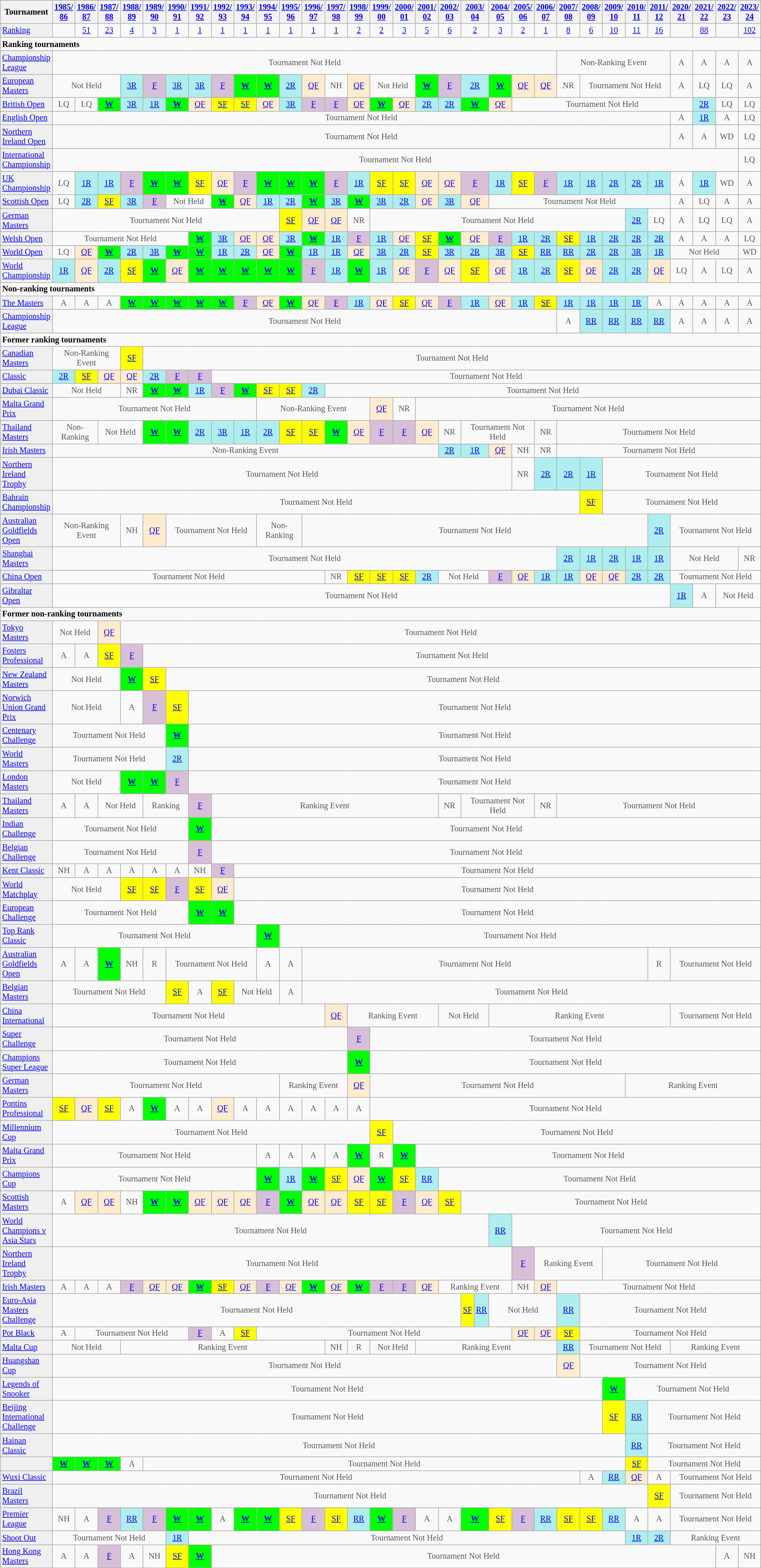<table class="wikitable" style="font-size:85%">
<tr>
<th>Tournament</th>
<th><a href='#'>1985/<br>86</a></th>
<th><a href='#'>1986/<br>87</a></th>
<th><a href='#'>1987/<br>88</a></th>
<th><a href='#'>1988/<br>89</a></th>
<th><a href='#'>1989/<br>90</a></th>
<th><a href='#'>1990/<br>91</a></th>
<th><a href='#'>1991/<br>92</a></th>
<th><a href='#'>1992/<br>93</a></th>
<th><a href='#'>1993/<br>94</a></th>
<th><a href='#'>1994/<br>95</a></th>
<th><a href='#'>1995/<br>96</a></th>
<th><a href='#'>1996/<br>97</a></th>
<th><a href='#'>1997/<br>98</a></th>
<th><a href='#'>1998/<br>99</a></th>
<th><a href='#'>1999/<br>00</a></th>
<th><a href='#'>2000/<br>01</a></th>
<th><a href='#'>2001/<br>02</a></th>
<th><a href='#'>2002/<br>03</a></th>
<th colspan="2"><a href='#'>2003/<br>04</a></th>
<th><a href='#'>2004/<br>05</a></th>
<th><a href='#'>2005/<br>06</a></th>
<th><a href='#'>2006/<br>07</a></th>
<th><a href='#'>2007/<br>08</a></th>
<th><a href='#'>2008/<br>09</a></th>
<th><a href='#'>2009/<br>10</a></th>
<th><a href='#'>2010/<br>11</a></th>
<th><a href='#'>2011/<br>12</a></th>
<th><a href='#'>2020/<br>21</a></th>
<th><a href='#'>2021/<br>22</a></th>
<th><a href='#'>2022/<br>23</a></th>
<th><a href='#'>2023/<br>24</a></th>
</tr>
<tr>
<td style="background:#EFEFEF;"><a href='#'>Ranking</a></td>
<td align="center"></td>
<td align="center"><a href='#'>51</a></td>
<td align="center"><a href='#'>23</a></td>
<td align="center"><a href='#'>4</a></td>
<td align="center"><a href='#'>3</a></td>
<td align="center"><a href='#'>1</a></td>
<td align="center"><a href='#'>1</a></td>
<td align="center"><a href='#'>1</a></td>
<td align="center"><a href='#'>1</a></td>
<td align="center"><a href='#'>1</a></td>
<td align="center"><a href='#'>1</a></td>
<td align="center"><a href='#'>1</a></td>
<td align="center"><a href='#'>1</a></td>
<td align="center"><a href='#'>2</a></td>
<td align="center"><a href='#'>2</a></td>
<td align="center"><a href='#'>3</a></td>
<td align="center"><a href='#'>5</a></td>
<td align="center"><a href='#'>6</a></td>
<td align="center" colspan="2"><a href='#'>2</a></td>
<td align="center"><a href='#'>3</a></td>
<td align="center"><a href='#'>2</a></td>
<td align="center"><a href='#'>1</a></td>
<td align="center"><a href='#'>8</a></td>
<td align="center"><a href='#'>6</a></td>
<td align="center"><a href='#'>10</a></td>
<td align="center"><a href='#'>11</a></td>
<td align="center"><a href='#'>16</a></td>
<td align="center"></td>
<td align="center"><a href='#'>88</a></td>
<td align="center"></td>
<td align="center"><a href='#'>102</a></td>
</tr>
<tr>
<td colspan="40"><strong>Ranking tournaments</strong></td>
</tr>
<tr>
<td style="background:#EFEFEF;"><a href='#'>Championship League</a></td>
<td align="center" colspan="23" style="color:#555555;">Tournament Not Held</td>
<td align="center" colspan="5" style="color:#555555;">Non-Ranking Event</td>
<td align="center" style="color:#555555;">A</td>
<td align="center" style="color:#555555;">A</td>
<td align="center" style="color:#555555;">A</td>
<td align="center" style="color:#555555;">A</td>
</tr>
<tr>
<td style="background:#EFEFEF;"><a href='#'>European Masters</a></td>
<td align="center" colspan="3" style="color:#555555;">Not Held</td>
<td align="center" style="background:#afeeee;"><a href='#'>3R</a></td>
<td align="center" style="background:#D8BFD8;"><a href='#'>F</a></td>
<td align="center" style="background:#afeeee;"><a href='#'>3R</a></td>
<td align="center" style="background:#afeeee;"><a href='#'>3R</a></td>
<td align="center" style="background:#D8BFD8;"><a href='#'>F</a></td>
<td align="center" style="background:#00ff00;"><a href='#'><strong>W</strong></a></td>
<td align="center" style="background:#00ff00;"><a href='#'><strong>W</strong></a></td>
<td align="center" style="background:#afeeee;"><a href='#'>2R</a></td>
<td align="center" style="background:#ffebcd;"><a href='#'>QF</a></td>
<td align="center" style="color:#555555;">NH</td>
<td align="center" style="background:#ffebcd;"><a href='#'>QF</a></td>
<td align="center" colspan="2" style="color:#555555;">Not Held</td>
<td align="center" style="background:#00ff00;"><a href='#'><strong>W</strong></a></td>
<td align="center" style="background:#D8BFD8;"><a href='#'>F</a></td>
<td align="center" colspan="2" style="background:#afeeee;"><a href='#'>2R</a></td>
<td align="center" style="background:#00ff00;"><a href='#'><strong>W</strong></a></td>
<td align="center" style="background:#ffebcd;"><a href='#'>QF</a></td>
<td align="center" style="background:#ffebcd;"><a href='#'>QF</a></td>
<td align="center" style="color:#555555;">NR</td>
<td align="center" colspan="4" style="color:#555555;">Tournament Not Held</td>
<td align="center" style="color:#555555;">A</td>
<td align="center" style="color:#555555;">LQ</td>
<td align="center" style="color:#555555;">LQ</td>
<td align="center" style="color:#555555;">A</td>
</tr>
<tr>
<td style="background:#EFEFEF;"><a href='#'>British Open</a></td>
<td align="center" style="color:#555555;">LQ</td>
<td align="center" style="color:#555555;">LQ</td>
<td align="center" style="background:#00ff00;"><a href='#'><strong>W</strong></a></td>
<td align="center" style="background:#afeeee;"><a href='#'>3R</a></td>
<td align="center" style="background:#afeeee;"><a href='#'>1R</a></td>
<td align="center" style="background:#00ff00;"><a href='#'><strong>W</strong></a></td>
<td align="center" style="background:#ffebcd;"><a href='#'>QF</a></td>
<td align="center" style="background:yellow;"><a href='#'>SF</a></td>
<td align="center" style="background:yellow;"><a href='#'>SF</a></td>
<td align="center" style="background:#ffebcd;"><a href='#'>QF</a></td>
<td align="center" style="background:#afeeee;"><a href='#'>3R</a></td>
<td align="center" style="background:#D8BFD8;"><a href='#'>F</a></td>
<td align="center" style="background:#D8BFD8;"><a href='#'>F</a></td>
<td align="center" style="background:#ffebcd;"><a href='#'>QF</a></td>
<td align="center" style="background:#00ff00;"><a href='#'><strong>W</strong></a></td>
<td align="center" style="background:#ffebcd;"><a href='#'>QF</a></td>
<td align="center" style="background:#afeeee;"><a href='#'>2R</a></td>
<td align="center" style="background:#afeeee;"><a href='#'>2R</a></td>
<td align="center" colspan="2" style="background:#00ff00;"><a href='#'><strong>W</strong></a></td>
<td align="center" style="background:#ffebcd;"><a href='#'>QF</a></td>
<td align="center" colspan="8" style="color:#555555;">Tournament Not Held</td>
<td align="center" style="background:#afeeee;"><a href='#'>2R</a></td>
<td align="center" style="color:#555555;">LQ</td>
<td align="center" style="color:#555555;">LQ</td>
</tr>
<tr>
<td style="background:#EFEFEF;"><a href='#'>English Open</a></td>
<td align="center" colspan="28" style="color:#555555;">Tournament Not Held</td>
<td align="center" style="color:#555555;">A</td>
<td align="center" style="background:#afeeee;"><a href='#'>1R</a></td>
<td align="center" style="color:#555555;">A</td>
<td align="center" style="color:#555555;">LQ</td>
</tr>
<tr>
<td style="background:#EFEFEF;"><a href='#'>Northern Ireland Open</a></td>
<td align="center" colspan="28" style="color:#555555;">Tournament Not Held</td>
<td align="center" style="color:#555555;">A</td>
<td align="center" style="color:#555555;">A</td>
<td align="center" style="color:#555555;">WD</td>
<td align="center" style="color:#555555;">LQ</td>
</tr>
<tr>
<td style="background:#EFEFEF;"><a href='#'>International Championship</a></td>
<td align="center" colspan="31" style="color:#555555;">Tournament Not Held</td>
<td align="center" style="color:#555555;">LQ</td>
</tr>
<tr>
<td style="background:#EFEFEF;"><a href='#'>UK Championship</a></td>
<td align="center" style="color:#555555;">LQ</td>
<td align="center" style="background:#afeeee;"><a href='#'>1R</a></td>
<td align="center" style="background:#afeeee;"><a href='#'>1R</a></td>
<td align="center" style="background:#D8BFD8;"><a href='#'>F</a></td>
<td align="center" style="background:#00ff00;"><a href='#'><strong>W</strong></a></td>
<td align="center" style="background:#00ff00;"><a href='#'><strong>W</strong></a></td>
<td align="center" style="background:yellow;"><a href='#'>SF</a></td>
<td align="center" style="background:#ffebcd;"><a href='#'>QF</a></td>
<td align="center" style="background:#D8BFD8;"><a href='#'>F</a></td>
<td align="center" style="background:#00ff00;"><a href='#'><strong>W</strong></a></td>
<td align="center" style="background:#00ff00;"><a href='#'><strong>W</strong></a></td>
<td align="center" style="background:#00ff00;"><a href='#'><strong>W</strong></a></td>
<td align="center" style="background:#D8BFD8;"><a href='#'>F</a></td>
<td align="center" style="background:#afeeee;"><a href='#'>1R</a></td>
<td align="center" style="background:yellow;"><a href='#'>SF</a></td>
<td align="center" style="background:yellow;"><a href='#'>SF</a></td>
<td align="center" style="background:#ffebcd;"><a href='#'>QF</a></td>
<td align="center" style="background:#ffebcd;"><a href='#'>QF</a></td>
<td align="center" colspan="2" style="background:#D8BFD8;"><a href='#'>F</a></td>
<td align="center" style="background:#afeeee;"><a href='#'>1R</a></td>
<td align="center" style="background:yellow;"><a href='#'>SF</a></td>
<td align="center" style="background:#D8BFD8;"><a href='#'>F</a></td>
<td align="center" style="background:#afeeee;"><a href='#'>1R</a></td>
<td align="center" style="background:#afeeee;"><a href='#'>1R</a></td>
<td align="center" style="background:#afeeee;"><a href='#'>2R</a></td>
<td align="center" style="background:#afeeee;"><a href='#'>2R</a></td>
<td align="center" style="background:#afeeee;"><a href='#'>1R</a></td>
<td align="center" style="color:#555555;">A</td>
<td align="center" style="background:#afeeee;"><a href='#'>1R</a></td>
<td align="center" style="color:#555555;">WD</td>
<td align="center" style="color:#555555;">A</td>
</tr>
<tr>
<td style="background:#EFEFEF;"><a href='#'>Scottish Open</a></td>
<td align="center" style="color:#555555;">LQ</td>
<td align="center" style="background:#afeeee;"><a href='#'>2R</a></td>
<td align="center" style="background:yellow;"><a href='#'>SF</a></td>
<td align="center" style="background:#afeeee;"><a href='#'>3R</a></td>
<td align="center" style="background:#D8BFD8;"><a href='#'>F</a></td>
<td align="center" colspan="2" style="color:#555555;">Not Held</td>
<td align="center" style="background:#00ff00;"><a href='#'><strong>W</strong></a></td>
<td align="center" style="background:#ffebcd;"><a href='#'>QF</a></td>
<td align="center" style="background:#afeeee;"><a href='#'>1R</a></td>
<td align="center" style="background:#afeeee;"><a href='#'>2R</a></td>
<td align="center" style="background:#00ff00;"><a href='#'><strong>W</strong></a></td>
<td align="center" style="background:#afeeee;"><a href='#'>3R</a></td>
<td align="center" style="background:#00ff00;"><a href='#'><strong>W</strong></a></td>
<td align="center" style="background:#afeeee;"><a href='#'>3R</a></td>
<td align="center" style="background:#afeeee;"><a href='#'>2R</a></td>
<td align="center" style="background:#ffebcd;"><a href='#'>QF</a></td>
<td align="center" style="background:#afeeee;"><a href='#'>3R</a></td>
<td align="center" colspan="2" style="background:#ffebcd;"><a href='#'>QF</a></td>
<td align="center" colspan="8" style="color:#555555;">Tournament Not Held</td>
<td align="center" style="color:#555555;">A</td>
<td align="center" style="color:#555555;">LQ</td>
<td align="center" style="color:#555555;">A</td>
<td align="center" style="color:#555555;">A</td>
</tr>
<tr>
<td style="background:#EFEFEF;"><a href='#'>German Masters</a></td>
<td align="center" colspan="10" style="color:#555555;">Tournament Not Held</td>
<td align="center" style="background:yellow;"><a href='#'>SF</a></td>
<td align="center" style="background:#ffebcd;"><a href='#'>QF</a></td>
<td align="center" style="background:#ffebcd;"><a href='#'>QF</a></td>
<td align="center" style="color:#555555;">NR</td>
<td align="center" colspan="12" style="color:#555555;">Tournament Not Held</td>
<td align="center" style="background:#afeeee;"><a href='#'>2R</a></td>
<td align="center" style="color:#555555;">LQ</td>
<td align="center" style="color:#555555;">A</td>
<td align="center" style="color:#555555;">LQ</td>
<td align="center" style="color:#555555;">LQ</td>
<td align="center" style="color:#555555;">A</td>
</tr>
<tr>
<td style="background:#EFEFEF;"><a href='#'>Welsh Open</a></td>
<td align="center" colspan="6" style="color:#555555;">Tournament Not Held</td>
<td align="center" style="background:#00ff00;"><a href='#'><strong>W</strong></a></td>
<td align="center" style="background:#afeeee;"><a href='#'>3R</a></td>
<td align="center" style="background:#ffebcd;"><a href='#'>QF</a></td>
<td align="center" style="background:#ffebcd;"><a href='#'>QF</a></td>
<td align="center" style="background:#afeeee;"><a href='#'>3R</a></td>
<td align="center" style="background:#00ff00;"><a href='#'><strong>W</strong></a></td>
<td align="center" style="background:#afeeee;"><a href='#'>1R</a></td>
<td align="center" style="background:#D8BFD8;"><a href='#'>F</a></td>
<td align="center" style="background:#afeeee;"><a href='#'>1R</a></td>
<td align="center" style="background:#ffebcd;"><a href='#'>QF</a></td>
<td align="center" style="background:yellow;"><a href='#'>SF</a></td>
<td align="center" style="background:#00ff00;"><a href='#'><strong>W</strong></a></td>
<td align="center" colspan="2" style="background:#ffebcd;"><a href='#'>QF</a></td>
<td align="center" style="background:#D8BFD8;"><a href='#'>F</a></td>
<td align="center" style="background:#afeeee;"><a href='#'>1R</a></td>
<td align="center" style="background:#afeeee;"><a href='#'>2R</a></td>
<td align="center" style="background:yellow;"><a href='#'>SF</a></td>
<td align="center" style="background:#afeeee;"><a href='#'>1R</a></td>
<td align="center" style="background:#afeeee;"><a href='#'>2R</a></td>
<td align="center" style="background:#afeeee;"><a href='#'>2R</a></td>
<td align="center" style="background:#afeeee;"><a href='#'>2R</a></td>
<td align="center" style="color:#555555;">A</td>
<td align="center" style="color:#555555;">A</td>
<td align="center" style="color:#555555;">A</td>
<td align="center" style="color:#555555;">LQ</td>
</tr>
<tr>
<td style="background:#EFEFEF;"><a href='#'>World Open</a></td>
<td align="center" style="color:#555555;">LQ</td>
<td align="center" style="background:#ffebcd;"><a href='#'>QF</a></td>
<td align="center" style="background:#00ff00;"><a href='#'><strong>W</strong></a></td>
<td align="center" style="background:#afeeee;"><a href='#'>2R</a></td>
<td align="center" style="background:#afeeee;"><a href='#'>3R</a></td>
<td align="center" style="background:#00ff00;"><a href='#'><strong>W</strong></a></td>
<td align="center" style="background:#00ff00;"><a href='#'><strong>W</strong></a></td>
<td align="center" style="background:#afeeee;"><a href='#'>1R</a></td>
<td align="center" style="background:#afeeee;"><a href='#'>2R</a></td>
<td align="center" style="background:#ffebcd;"><a href='#'>QF</a></td>
<td align="center" style="background:#00ff00;"><a href='#'><strong>W</strong></a></td>
<td align="center" style="background:#afeeee;"><a href='#'>1R</a></td>
<td align="center" style="background:#afeeee;"><a href='#'>1R</a></td>
<td align="center" style="background:#ffebcd;"><a href='#'>QF</a></td>
<td align="center" style="background:#afeeee;"><a href='#'>3R</a></td>
<td align="center" style="background:#afeeee;"><a href='#'>2R</a></td>
<td align="center" style="background:yellow;"><a href='#'>SF</a></td>
<td align="center" style="background:#afeeee;"><a href='#'>3R</a></td>
<td align="center" colspan="2" style="background:#afeeee;"><a href='#'>2R</a></td>
<td align="center" style="background:#afeeee;"><a href='#'>3R</a></td>
<td align="center" style="background:yellow;"><a href='#'>SF</a></td>
<td align="center" style="background:#afeeee;"><a href='#'>RR</a></td>
<td align="center" style="background:#afeeee;"><a href='#'>RR</a></td>
<td align="center" style="background:#afeeee;"><a href='#'>2R</a></td>
<td align="center" style="background:#afeeee;"><a href='#'>2R</a></td>
<td align="center" style="background:#afeeee;"><a href='#'>3R</a></td>
<td align="center" style="background:#afeeee;"><a href='#'>1R</a></td>
<td align="center" colspan="3" style="color:#555555;">Not Held</td>
<td align="center" style="color:#555555;">WD</td>
</tr>
<tr>
<td style="background:#EFEFEF;"><a href='#'>World Championship</a></td>
<td align="center" style="background:#afeeee;"><a href='#'>1R</a></td>
<td align="center" style="background:#ffebcd;"><a href='#'>QF</a></td>
<td align="center" style="background:#afeeee;"><a href='#'>2R</a></td>
<td align="center" style="background:yellow;"><a href='#'>SF</a></td>
<td align="center" style="background:#00ff00;"><a href='#'><strong>W</strong></a></td>
<td align="center" style="background:#ffebcd;"><a href='#'>QF</a></td>
<td align="center" style="background:#00ff00;"><a href='#'><strong>W</strong></a></td>
<td align="center" style="background:#00ff00;"><a href='#'><strong>W</strong></a></td>
<td align="center" style="background:#00ff00;"><a href='#'><strong>W</strong></a></td>
<td align="center" style="background:#00ff00;"><a href='#'><strong>W</strong></a></td>
<td align="center" style="background:#00ff00;"><a href='#'><strong>W</strong></a></td>
<td align="center" style="background:#D8BFD8;"><a href='#'>F</a></td>
<td align="center" style="background:#afeeee;"><a href='#'>1R</a></td>
<td align="center" style="background:#00ff00;"><a href='#'><strong>W</strong></a></td>
<td align="center" style="background:#afeeee;"><a href='#'>1R</a></td>
<td align="center" style="background:#ffebcd;"><a href='#'>QF</a></td>
<td align="center" style="background:#D8BFD8;"><a href='#'>F</a></td>
<td align="center" style="background:#ffebcd;"><a href='#'>QF</a></td>
<td align="center" colspan="2" style="background:yellow;"><a href='#'>SF</a></td>
<td align="center" style="background:#ffebcd;"><a href='#'>QF</a></td>
<td align="center" style="background:#afeeee;"><a href='#'>1R</a></td>
<td align="center" style="background:#afeeee;"><a href='#'>2R</a></td>
<td align="center" style="background:yellow;"><a href='#'>SF</a></td>
<td align="center" style="background:#ffebcd;"><a href='#'>QF</a></td>
<td align="center" style="background:#afeeee;"><a href='#'>2R</a></td>
<td align="center" style="background:#afeeee;"><a href='#'>2R</a></td>
<td align="center" style="background:#ffebcd;"><a href='#'>QF</a></td>
<td align="center" style="color:#555555;">LQ</td>
<td align="center" style="color:#555555;">A</td>
<td align="center" style="color:#555555;">LQ</td>
<td align="center" style="color:#555555;">A</td>
</tr>
<tr>
<td colspan="40"><strong>Non-ranking tournaments</strong></td>
</tr>
<tr>
<td style="background:#EFEFEF;"><a href='#'>The Masters</a></td>
<td align="center" style="color:#555555;">A</td>
<td align="center" style="color:#555555;">A</td>
<td align="center" style="color:#555555;">A</td>
<td align="center" style="background:#00ff00;"><a href='#'><strong>W</strong></a></td>
<td align="center" style="background:#00ff00;"><a href='#'><strong>W</strong></a></td>
<td align="center" style="background:#00ff00;"><a href='#'><strong>W</strong></a></td>
<td align="center" style="background:#00ff00;"><a href='#'><strong>W</strong></a></td>
<td align="center" style="background:#00ff00;"><a href='#'><strong>W</strong></a></td>
<td align="center" style="background:#D8BFD8;"><a href='#'>F</a></td>
<td align="center" style="background:#ffebcd;"><a href='#'>QF</a></td>
<td align="center" style="background:#00ff00;"><a href='#'><strong>W</strong></a></td>
<td align="center" style="background:#ffebcd;"><a href='#'>QF</a></td>
<td align="center" style="background:#D8BFD8;"><a href='#'>F</a></td>
<td align="center" style="background:#afeeee;"><a href='#'>1R</a></td>
<td align="center" style="background:#ffebcd;"><a href='#'>QF</a></td>
<td align="center" style="background:yellow;"><a href='#'>SF</a></td>
<td align="center" style="background:#ffebcd;"><a href='#'>QF</a></td>
<td align="center" style="background:#D8BFD8;"><a href='#'>F</a></td>
<td align="center" colspan="2" style="background:#afeeee;"><a href='#'>1R</a></td>
<td align="center" style="background:#ffebcd;"><a href='#'>QF</a></td>
<td align="center" style="background:#afeeee;"><a href='#'>1R</a></td>
<td align="center" style="background:yellow;"><a href='#'>SF</a></td>
<td align="center" style="background:#afeeee;"><a href='#'>1R</a></td>
<td align="center" style="background:#afeeee;"><a href='#'>1R</a></td>
<td align="center" style="background:#afeeee;"><a href='#'>1R</a></td>
<td align="center" style="background:#afeeee;"><a href='#'>1R</a></td>
<td align="center" style="color:#555555;">A</td>
<td align="center" style="color:#555555;">A</td>
<td align="center" style="color:#555555;">A</td>
<td align="center" style="color:#555555;">A</td>
<td align="center" style="color:#555555;">A</td>
</tr>
<tr>
<td style="background:#EFEFEF;"><a href='#'>Championship League</a></td>
<td align="center" colspan="23" style="color:#555555;">Tournament Not Held</td>
<td align="center" style="color:#555555;">A</td>
<td align="center" style="background:#afeeee;"><a href='#'>RR</a></td>
<td align="center" style="background:#afeeee;"><a href='#'>RR</a></td>
<td align="center" style="background:#afeeee;"><a href='#'>RR</a></td>
<td align="center" style="background:#afeeee;"><a href='#'>RR</a></td>
<td align="center" style="color:#555555;">A</td>
<td align="center" style="color:#555555;">A</td>
<td align="center" style="color:#555555;">A</td>
<td align="center" style="color:#555555;">A</td>
</tr>
<tr>
<td colspan="40"><strong>Former ranking tournaments</strong></td>
</tr>
<tr>
<td style="background:#EFEFEF;"><a href='#'>Canadian Masters</a></td>
<td align="center" colspan="3" style="color:#555555;">Non-Ranking Event</td>
<td align="center" style="background:yellow;"><a href='#'>SF</a></td>
<td align="center" colspan="40" style="color:#555555;">Tournament Not Held</td>
</tr>
<tr>
<td style="background:#EFEFEF;"><a href='#'>Classic</a></td>
<td align="center" style="background:#afeeee;"><a href='#'>2R</a></td>
<td align="center" style="background:yellow;"><a href='#'>SF</a></td>
<td align="center" style="background:#ffebcd;"><a href='#'>QF</a></td>
<td align="center" style="background:#ffebcd;"><a href='#'>QF</a></td>
<td align="center" style="background:#afeeee;"><a href='#'>2R</a></td>
<td align="center" style="background:#D8BFD8;"><a href='#'>F</a></td>
<td align="center" style="background:#D8BFD8;"><a href='#'>F</a></td>
<td align="center" colspan="40" style="color:#555555;">Tournament Not Held</td>
</tr>
<tr>
<td style="background:#EFEFEF;"><a href='#'>Dubai Classic</a></td>
<td align="center" colspan="3" style="color:#555555;">Not Held</td>
<td align="center" style="color:#555555;">NR</td>
<td align="center" style="background:#00ff00;"><a href='#'><strong>W</strong></a></td>
<td align="center" style="background:#00ff00;"><a href='#'><strong>W</strong></a></td>
<td align="center" style="background:#afeeee;"><a href='#'>1R</a></td>
<td align="center" style="background:#D8BFD8;"><a href='#'>F</a></td>
<td align="center" style="background:#00ff00;"><a href='#'><strong>W</strong></a></td>
<td align="center" style="background:yellow;"><a href='#'>SF</a></td>
<td align="center" style="background:yellow;"><a href='#'>SF</a></td>
<td align="center" style="background:#afeeee;"><a href='#'>2R</a></td>
<td align="center" colspan="40" style="color:#555555;">Tournament Not Held</td>
</tr>
<tr>
<td style="background:#EFEFEF;"><a href='#'>Malta Grand Prix</a></td>
<td align="center" colspan="9" style="color:#555555;">Tournament Not Held</td>
<td align="center" colspan="5" style="color:#555555;">Non-Ranking Event</td>
<td align="center" style="background:#ffebcd;"><a href='#'>QF</a></td>
<td align="center" style="color:#555555;">NR</td>
<td align="center" colspan="40" style="color:#555555;">Tournament Not Held</td>
</tr>
<tr>
<td style="background:#EFEFEF;"><a href='#'>Thailand Masters</a></td>
<td align="center" colspan="2" style="color:#555555;">Non-Ranking</td>
<td align="center" colspan="2" style="color:#555555;">Not Held</td>
<td align="center" style="background:#00ff00;"><a href='#'><strong>W</strong></a></td>
<td align="center" style="background:#00ff00;"><a href='#'><strong>W</strong></a></td>
<td align="center" style="background:#afeeee;"><a href='#'>2R</a></td>
<td align="center" style="background:#afeeee;"><a href='#'>3R</a></td>
<td align="center" style="background:#afeeee;"><a href='#'>1R</a></td>
<td align="center" style="background:#afeeee;"><a href='#'>2R</a></td>
<td align="center" style="background:yellow;"><a href='#'>SF</a></td>
<td align="center" style="background:yellow;"><a href='#'>SF</a></td>
<td align="center" style="background:#00ff00;"><a href='#'><strong>W</strong></a></td>
<td align="center" style="background:#ffebcd;"><a href='#'>QF</a></td>
<td align="center" style="background:#D8BFD8;"><a href='#'>F</a></td>
<td align="center" style="background:#D8BFD8;"><a href='#'>F</a></td>
<td align="center" style="background:#ffebcd;"><a href='#'>QF</a></td>
<td align="center" style="color:#555555;">NR</td>
<td align="center" colspan="4" style="color:#555555;">Tournament Not Held</td>
<td align="center" style="color:#555555;">NR</td>
<td align="center" colspan="40" style="color:#555555;">Tournament Not Held</td>
</tr>
<tr>
<td style="background:#EFEFEF;"><a href='#'>Irish Masters</a></td>
<td align="center" colspan="17" style="color:#555555;">Non-Ranking Event</td>
<td align="center" style="background:#afeeee;"><a href='#'>2R</a></td>
<td align="center" colspan="2" style="background:#afeeee;"><a href='#'>1R</a></td>
<td align="center" style="background:#ffebcd;"><a href='#'>QF</a></td>
<td align="center" style="color:#555555;">NH</td>
<td align="center" style="color:#555555;">NR</td>
<td align="center" colspan="40" style="color:#555555;">Tournament Not Held</td>
</tr>
<tr>
<td style="background:#EFEFEF;"><a href='#'>Northern Ireland Trophy</a></td>
<td align="center" colspan="21" style="color:#555555;">Tournament Not Held</td>
<td align="center" style="color:#555555;">NR</td>
<td align="center" style="background:#afeeee;"><a href='#'>2R</a></td>
<td align="center" style="background:#afeeee;"><a href='#'>2R</a></td>
<td align="center" style="background:#afeeee;"><a href='#'>1R</a></td>
<td align="center" colspan="40" style="color:#555555;">Tournament Not Held</td>
</tr>
<tr>
<td style="background:#EFEFEF;"><a href='#'>Bahrain Championship</a></td>
<td align="center" colspan="24" style="color:#555555;">Tournament Not Held</td>
<td align="center" style="background:yellow;"><a href='#'>SF</a></td>
<td align="center" colspan="40" style="color:#555555;">Tournament Not Held</td>
</tr>
<tr>
<td style="background:#EFEFEF;"><a href='#'>Australian Goldfields Open</a></td>
<td align="center" colspan="3" style="color:#555555;">Non-Ranking Event</td>
<td align="center" style="color:#555555;">NH</td>
<td align="center" style="background:#ffebcd;"><a href='#'>QF</a></td>
<td align="center" colspan="4" style="color:#555555;">Tournament Not Held</td>
<td align="center" colspan="2" style="color:#555555;">Non-Ranking</td>
<td align="center" colspan="16" style="color:#555555;">Tournament Not Held</td>
<td align="center" style="background:#afeeee;"><a href='#'>2R</a></td>
<td align="center" colspan="40" style="color:#555555;">Tournament Not Held</td>
</tr>
<tr>
<td style="background:#EFEFEF;"><a href='#'>Shanghai Masters</a></td>
<td align="center" colspan="23" style="color:#555555;">Tournament Not Held</td>
<td align="center" style="background:#afeeee;"><a href='#'>2R</a></td>
<td align="center" style="background:#afeeee;"><a href='#'>1R</a></td>
<td align="center" style="background:#afeeee;"><a href='#'>2R</a></td>
<td align="center" style="background:#afeeee;"><a href='#'>1R</a></td>
<td align="center" style="background:#afeeee;"><a href='#'>1R</a></td>
<td align="center" colspan="3" style="color:#555555;">Not Held</td>
<td align="center" style="color:#555555;">NR</td>
</tr>
<tr>
<td style="background:#EFEFEF;"><a href='#'>China Open</a></td>
<td align="center" colspan="12" style="color:#555555;">Tournament Not Held</td>
<td align="center" style="color:#555555;">NR</td>
<td align="center" style="background:yellow;"><a href='#'>SF</a></td>
<td align="center" style="background:yellow;"><a href='#'>SF</a></td>
<td align="center" style="background:yellow;"><a href='#'>SF</a></td>
<td align="center" style="background:#afeeee;"><a href='#'>2R</a></td>
<td align="center" colspan="3" style="color:#555555;">Not Held</td>
<td align="center" style="background:#D8BFD8;"><a href='#'>F</a></td>
<td align="center" style="background:#ffebcd;"><a href='#'>QF</a></td>
<td align="center" style="background:#afeeee;"><a href='#'>1R</a></td>
<td align="center" style="background:#afeeee;"><a href='#'>1R</a></td>
<td align="center" style="background:#ffebcd;"><a href='#'>QF</a></td>
<td align="center" style="background:#ffebcd;"><a href='#'>QF</a></td>
<td align="center" style="background:#afeeee;"><a href='#'>2R</a></td>
<td align="center" style="background:#afeeee;"><a href='#'>2R</a></td>
<td align="center" colspan="4" style="color:#555555;">Tournament Not Held</td>
</tr>
<tr>
<td style="background:#EFEFEF;"><a href='#'>Gibraltar Open</a></td>
<td align="center" colspan="28" style="color:#555555;">Tournament Not Held</td>
<td align="center" style="background:#afeeee;"><a href='#'>1R</a></td>
<td align="center" style="color:#555555;">A</td>
<td align="center" colspan="2" style="color:#555555;">Not Held</td>
</tr>
<tr>
<td colspan="40"><strong>Former non-ranking tournaments</strong></td>
</tr>
<tr>
<td style="background:#EFEFEF;"><a href='#'>Tokyo Masters</a></td>
<td align="center" colspan="2" style="color:#555555;">Not Held</td>
<td align="center" style="background:#ffebcd;"><a href='#'>QF</a></td>
<td align="center" colspan="40" style="color:#555555;">Tournament Not Held</td>
</tr>
<tr>
<td style="background:#EFEFEF;"><a href='#'>Fosters Professional</a></td>
<td align="center" style="color:#555555;">A</td>
<td align="center" style="color:#555555;">A</td>
<td align="center" style="background:yellow;"><a href='#'>SF</a></td>
<td align="center" style="background:#D8BFD8;"><a href='#'>F</a></td>
<td align="center" colspan="40" style="color:#555555;">Tournament Not Held</td>
</tr>
<tr>
<td style="background:#EFEFEF;"><a href='#'>New Zealand Masters</a></td>
<td align="center" colspan="3" style="color:#555555;">Not Held</td>
<td align="center" style="background:#00ff00;"><a href='#'><strong>W</strong></a></td>
<td align="center" style="background:yellow;" style="text-align:center; background:yellow;"><a href='#'>SF</a></td>
<td align="center" colspan="40" style="color:#555555;">Tournament Not Held</td>
</tr>
<tr>
<td style="background:#EFEFEF;"><a href='#'>Norwich Union Grand Prix</a></td>
<td align="center" colspan="3" style="color:#555555;">Not Held</td>
<td align="center" style="color:#555555;">A</td>
<td align="center" style="background:#D8BFD8;"><a href='#'>F</a></td>
<td align="center" style="background:yellow;"><a href='#'>SF</a></td>
<td align="center" colspan="40" style="color:#555555;">Tournament Not Held</td>
</tr>
<tr>
<td style="background:#EFEFEF;"><a href='#'>Centenary Challenge</a></td>
<td align="center" colspan="5" style="color:#555555;">Tournament Not Held</td>
<td align="center" style="background:#00ff00;"><a href='#'><strong>W</strong></a></td>
<td align="center" colspan="40" style="color:#555555;">Tournament Not Held</td>
</tr>
<tr>
<td style="background:#EFEFEF;"><a href='#'>World Masters</a></td>
<td align="center" colspan="5" style="color:#555555;">Tournament Not Held</td>
<td align="center" style="background:#afeeee;"><a href='#'>2R</a></td>
<td align="center" colspan="40" style="color:#555555;">Tournament Not Held</td>
</tr>
<tr>
<td style="background:#EFEFEF;"><a href='#'>London Masters</a></td>
<td align="center" colspan="3" style="color:#555555;">Not Held</td>
<td align="center" style="background:#00ff00;"><a href='#'><strong>W</strong></a></td>
<td align="center" style="background:#00ff00;"><a href='#'><strong>W</strong></a></td>
<td align="center" style="background:#D8BFD8;"><a href='#'>F</a></td>
<td align="center" colspan="40" style="color:#555555;">Tournament Not Held</td>
</tr>
<tr>
<td style="background:#EFEFEF;"><a href='#'>Thailand Masters</a></td>
<td align="center" style="color:#555555;">A</td>
<td align="center" style="color:#555555;">A</td>
<td align="center" colspan="2" style="color:#555555;">Not Held</td>
<td align="center" colspan="2" style="color:#555555;">Ranking</td>
<td align="center" style="background:#D8BFD8;"><a href='#'>F</a></td>
<td align="center" colspan="10" style="color:#555555;">Ranking Event</td>
<td align="center" style="color:#555555;">NR</td>
<td align="center" colspan="4" style="color:#555555;">Tournament Not Held</td>
<td align="center" style="color:#555555;">NR</td>
<td align="center" colspan="40" style="color:#555555;">Tournament Not Held</td>
</tr>
<tr>
<td style="background:#EFEFEF;"><a href='#'>Indian Challenge</a></td>
<td align="center" colspan="6" style="color:#555555;">Tournament Not Held</td>
<td align="center" style="background:#00ff00;"><a href='#'><strong>W</strong></a></td>
<td align="center" colspan="40" style="color:#555555;">Tournament Not Held</td>
</tr>
<tr>
<td style="background:#EFEFEF;"><a href='#'>Belgian Challenge</a></td>
<td align="center" colspan="6" style="color:#555555;">Tournament Not Held</td>
<td align="center" style="background:#D8BFD8;"><a href='#'>F</a></td>
<td align="center" colspan="40" style="color:#555555;">Tournament Not Held</td>
</tr>
<tr>
<td style="background:#EFEFEF;"><a href='#'>Kent Classic</a></td>
<td align="center" style="color:#555555;">NH</td>
<td align="center" style="color:#555555;">A</td>
<td align="center" style="color:#555555;">A</td>
<td align="center" style="color:#555555;">A</td>
<td align="center" style="color:#555555;">A</td>
<td align="center" style="color:#555555;">A</td>
<td align="center" style="color:#555555;">NH</td>
<td align="center" style="background:#D8BFD8;"><a href='#'>F</a></td>
<td align="center" colspan="40" style="color:#555555;">Tournament Not Held</td>
</tr>
<tr>
<td style="background:#EFEFEF;"><a href='#'>World Matchplay</a></td>
<td align="center" colspan="3" style="color:#555555;">Not Held</td>
<td align="center" style="background:yellow;"><a href='#'>SF</a></td>
<td align="center" style="background:yellow;"><a href='#'>SF</a></td>
<td align="center" style="background:#D8BFD8;"><a href='#'>F</a></td>
<td align="center" style="background:yellow;"><a href='#'>SF</a></td>
<td align="center" style="background:#ffebcd;"><a href='#'>QF</a></td>
<td align="center" colspan="40" style="color:#555555;">Tournament Not Held</td>
</tr>
<tr>
<td style="background:#EFEFEF;"><a href='#'>European Challenge</a></td>
<td align="center" colspan="6" style="color:#555555;">Tournament Not Held</td>
<td align="center" style="background:#00ff00;"><a href='#'><strong>W</strong></a></td>
<td align="center" style="background:#00ff00;"><a href='#'><strong>W</strong></a></td>
<td align="center" colspan="40" style="color:#555555;">Tournament Not Held</td>
</tr>
<tr>
<td style="background:#EFEFEF;"><a href='#'>Top Rank Classic</a></td>
<td align="center" colspan="9" style="color:#555555;">Tournament Not Held</td>
<td align="center" style="background:#00ff00;"><a href='#'><strong>W</strong></a></td>
<td align="center" colspan="40" style="color:#555555;">Tournament Not Held</td>
</tr>
<tr>
<td style="background:#EFEFEF;"><a href='#'>Australian Goldfields Open</a></td>
<td align="center" style="color:#555555;">A</td>
<td align="center" style="color:#555555;">A</td>
<td align="center" style="background:#00ff00;"><a href='#'><strong>W</strong></a></td>
<td align="center" style="color:#555555;">NH</td>
<td align="center" style="color:#555555;">R</td>
<td align="center" colspan="4" style="color:#555555;">Tournament Not Held</td>
<td align="center" style="color:#555555;">A</td>
<td align="center" style="color:#555555;">A</td>
<td align="center" colspan="16" style="color:#555555;">Tournament Not Held</td>
<td align="center" style="color:#555555;">R</td>
<td align="center" colspan="40" style="color:#555555;">Tournament Not Held</td>
</tr>
<tr>
<td style="background:#EFEFEF;"><a href='#'>Belgian Masters</a></td>
<td align="center" colspan="5" style="color:#555555;">Tournament Not Held</td>
<td align="center" style="background:yellow;"><a href='#'>SF</a></td>
<td align="center" style="color:#555555;">A</td>
<td align="center" style="background:yellow;"><a href='#'>SF</a></td>
<td align="center" colspan="2" style="color:#555555;">Not Held</td>
<td align="center" style="color:#555555;">A</td>
<td align="center" colspan="40" style="color:#555555;">Tournament Not Held</td>
</tr>
<tr>
<td style="background:#EFEFEF;"><a href='#'>China International</a></td>
<td align="center" colspan="12" style="color:#555555;">Tournament Not Held</td>
<td align="center" style="background:#ffebcd;"><a href='#'>QF</a></td>
<td align="center" colspan="4" style="color:#555555;">Ranking Event</td>
<td align="center" colspan="3" style="color:#555555;">Not Held</td>
<td align="center" colspan="8" style="color:#555555;">Ranking Event</td>
<td align="center" colspan="4" style="color:#555555;">Tournament Not Held</td>
</tr>
<tr>
<td style="background:#EFEFEF;"><a href='#'>Super Challenge</a></td>
<td align="center" colspan="13" style="color:#555555;">Tournament Not Held</td>
<td align="center" style="background:#D8BFD8;"><a href='#'>F</a></td>
<td align="center" colspan="40" style="color:#555555;">Tournament Not Held</td>
</tr>
<tr>
<td style="background:#EFEFEF;"><a href='#'>Champions Super League</a></td>
<td align="center" colspan="13" style="color:#555555;">Tournament Not Held</td>
<td align="center" style="background:#00ff00;"><a href='#'><strong>W</strong></a></td>
<td align="center" colspan="40" style="color:#555555;">Tournament Not Held</td>
</tr>
<tr>
<td style="background:#EFEFEF;"><a href='#'>German Masters</a></td>
<td align="center" colspan="10" style="color:#555555;">Tournament Not Held</td>
<td align="center" colspan="3" style="color:#555555;">Ranking Event</td>
<td align="center" style="background:#ffebcd;"><a href='#'>QF</a></td>
<td align="center" colspan="12" style="color:#555555;">Tournament Not Held</td>
<td align="center" colspan="40" style="color:#555555;">Ranking Event</td>
</tr>
<tr>
<td style="background:#EFEFEF;"><a href='#'>Pontins Professional</a></td>
<td align="center" style="background:yellow;"><a href='#'>SF</a></td>
<td align="center" style="background:#ffebcd;"><a href='#'>QF</a></td>
<td align="center" style="background:yellow;"><a href='#'>SF</a></td>
<td align="center" style="color:#555555;">A</td>
<td align="center" style="background:#00ff00;"><a href='#'><strong>W</strong></a></td>
<td align="center" style="color:#555555;">A</td>
<td align="center" style="color:#555555;">A</td>
<td align="center" style="background:#ffebcd;"><a href='#'>QF</a></td>
<td align="center" style="color:#555555;">A</td>
<td align="center" style="color:#555555;">A</td>
<td align="center" style="color:#555555;">A</td>
<td align="center" style="color:#555555;">A</td>
<td align="center" style="color:#555555;">A</td>
<td align="center" style="color:#555555;">A</td>
<td align="center" colspan="40" style="color:#555555;">Tournament Not Held</td>
</tr>
<tr>
<td style="background:#EFEFEF;"><a href='#'>Millennium Cup</a></td>
<td align="center" colspan="14" style="color:#555555;">Tournament Not Held</td>
<td align="center" style="background:yellow;"><a href='#'>SF</a></td>
<td align="center" colspan="40" style="color:#555555;">Tournament Not Held</td>
</tr>
<tr>
<td style="background:#EFEFEF;"><a href='#'>Malta Grand Prix</a></td>
<td align="center" colspan="9" style="color:#555555;">Tournament Not Held</td>
<td align="center" style="color:#555555;">A</td>
<td align="center" style="color:#555555;">A</td>
<td align="center" style="color:#555555;">A</td>
<td align="center" style="color:#555555;">A</td>
<td align="center" style="background:#00ff00;"><a href='#'><strong>W</strong></a></td>
<td align="center" style="color:#555555;">R</td>
<td align="center" style="background:#00ff00;"><a href='#'><strong>W</strong></a></td>
<td align="center" colspan="40" style="color:#555555;">Tournament Not Held</td>
</tr>
<tr>
<td style="background:#EFEFEF;"><a href='#'>Champions Cup</a></td>
<td align="center" colspan="9" style="color:#555555;">Tournament Not Held</td>
<td align="center" style="background:#00ff00;"><a href='#'><strong>W</strong></a></td>
<td align="center" style="background:#afeeee;"><a href='#'>1R</a></td>
<td align="center" style="background:#00ff00;"><a href='#'><strong>W</strong></a></td>
<td align="center" style="background:yellow;"><a href='#'>SF</a></td>
<td align="center" style="background:#ffebcd;"><a href='#'>QF</a></td>
<td align="center" style="background:#00ff00;"><a href='#'><strong>W</strong></a></td>
<td align="center" style="background:yellow;"><a href='#'>SF</a></td>
<td align="center" style="background:#afeeee;"><a href='#'>RR</a></td>
<td align="center" colspan="40" style="color:#555555;">Tournament Not Held</td>
</tr>
<tr>
<td style="background:#EFEFEF;"><a href='#'>Scottish Masters</a></td>
<td align="center" style="color:#555555;">A</td>
<td align="center" style="background:#ffebcd;"><a href='#'>QF</a></td>
<td align="center" style="background:#ffebcd;"><a href='#'>QF</a></td>
<td align="center" style="color:#555555;">NH</td>
<td align="center" style="background:#00ff00;"><a href='#'><strong>W</strong></a></td>
<td align="center" style="background:#00ff00;"><a href='#'><strong>W</strong></a></td>
<td align="center" style="background:#ffebcd;"><a href='#'>QF</a></td>
<td align="center" style="background:#ffebcd;"><a href='#'>QF</a></td>
<td align="center" style="background:#ffebcd;"><a href='#'>QF</a></td>
<td align="center" style="background:#D8BFD8;"><a href='#'>F</a></td>
<td align="center" style="background:#00ff00;"><a href='#'><strong>W</strong></a></td>
<td align="center" style="background:#ffebcd;"><a href='#'>QF</a></td>
<td align="center" style="background:#ffebcd;"><a href='#'>QF</a></td>
<td align="center" style="background:yellow;"><a href='#'>SF</a></td>
<td align="center" style="background:yellow;"><a href='#'>SF</a></td>
<td align="center" style="background:#D8BFD8;"><a href='#'>F</a></td>
<td align="center" style="background:#ffebcd;"><a href='#'>QF</a></td>
<td align="center" style="background:yellow;"><a href='#'>SF</a></td>
<td align="center" colspan="40" style="color:#555555;">Tournament Not Held</td>
</tr>
<tr>
<td style="background:#EFEFEF;"><a href='#'>World Champions v Asia Stars</a></td>
<td align="center" colspan="20" style="color:#555555;">Tournament Not Held</td>
<td align="center" style="background:#afeeee;"><a href='#'>RR</a></td>
<td align="center" colspan="40" style="color:#555555;">Tournament Not Held</td>
</tr>
<tr>
<td style="background:#EFEFEF;"><a href='#'>Northern Ireland Trophy</a></td>
<td align="center" colspan="21" style="color:#555555;">Tournament Not Held</td>
<td align="center" style="background:#D8BFD8;"><a href='#'>F</a></td>
<td align="center" colspan="3" style="color:#555555;">Ranking Event</td>
<td align="center" colspan="40" style="color:#555555;">Tournament Not Held</td>
</tr>
<tr>
<td style="background:#EFEFEF;"><a href='#'>Irish Masters</a></td>
<td align="center" style="color:#555555;">A</td>
<td align="center" style="color:#555555;">A</td>
<td align="center" style="color:#555555;">A</td>
<td align="center" style="background:#D8BFD8;"><a href='#'>F</a></td>
<td align="center" style="background:#ffebcd;"><a href='#'>QF</a></td>
<td align="center" style="background:#ffebcd;"><a href='#'>QF</a></td>
<td align="center" style="background:#00ff00;"><a href='#'><strong>W</strong></a></td>
<td align="center" style="background:yellow;"><a href='#'>SF</a></td>
<td align="center" style="background:#ffebcd;"><a href='#'>QF</a></td>
<td align="center" style="background:#D8BFD8;"><a href='#'>F</a></td>
<td align="center" style="background:#ffebcd;"><a href='#'>QF</a></td>
<td align="center" style="background:#00ff00;"><a href='#'><strong>W</strong></a></td>
<td align="center" style="background:#ffebcd;"><a href='#'>QF</a></td>
<td align="center" style="background:#00ff00;"><a href='#'><strong>W</strong></a></td>
<td align="center" style="background:#D8BFD8;"><a href='#'>F</a></td>
<td align="center" style="background:#D8BFD8;"><a href='#'>F</a></td>
<td align="center" style="background:#ffebcd;"><a href='#'>QF</a></td>
<td align="center" colspan="4" style="color:#555555;">Ranking Event</td>
<td align="center" style="color:#555555;">NH</td>
<td align="center" style="background:#ffebcd;"><a href='#'>QF</a></td>
<td align="center" colspan="40" style="color:#555555;">Tournament Not Held</td>
</tr>
<tr>
<td style="background:#EFEFEF;"><a href='#'>Euro-Asia Masters Challenge</a></td>
<td align="center" colspan="18" style="color:#555555;">Tournament Not Held</td>
<td align="center" style="background:yellow;"><a href='#'>SF</a></td>
<td align="center" style="background:#afeeee;"><a href='#'>RR</a></td>
<td align="center" colspan="3" style="color:#555555;">Not Held</td>
<td align="center" style="background:#afeeee;"><a href='#'>RR</a></td>
<td align="center" colspan="40" style="color:#555555;">Tournament Not Held</td>
</tr>
<tr>
<td style="background:#EFEFEF;"><a href='#'>Pot Black</a></td>
<td align="center" style="color:#555555;">A</td>
<td align="center" colspan="5" style="color:#555555;">Tournament Not Held</td>
<td align="center" style="background:#D8BFD8;"><a href='#'>F</a></td>
<td align="center" style="color:#555555;">A</td>
<td align="center" style="background:yellow;"><a href='#'>SF</a></td>
<td align="center" colspan="12" style="color:#555555;">Tournament Not Held</td>
<td align="center" style="background:#ffebcd;"><a href='#'>QF</a></td>
<td align="center" style="background:#ffebcd;"><a href='#'>QF</a></td>
<td align="center" style="background:yellow;"><a href='#'>SF</a></td>
<td align="center" colspan="40" style="color:#555555;">Tournament Not Held</td>
</tr>
<tr>
<td style="background:#EFEFEF;"><a href='#'>Malta Cup</a></td>
<td align="center" colspan="3" style="color:#555555;">Not Held</td>
<td align="center" colspan="9" style="color:#555555;">Ranking Event</td>
<td align="center" style="color:#555555;">NH</td>
<td align="center" style="color:#555555;">R</td>
<td align="center" colspan="2" style="color:#555555;">Not Held</td>
<td align="center" colspan="7" style="color:#555555;">Ranking Event</td>
<td align="center" style="background:#afeeee;"><a href='#'>RR</a></td>
<td align="center" colspan="4" style="color:#555555;">Tournament Not Held</td>
<td align="center" colspan="40" style="color:#555555;">Ranking Event</td>
</tr>
<tr>
<td style="background:#EFEFEF;"><a href='#'>Huangshan Cup</a></td>
<td align="center" colspan="23" style="color:#555555;">Tournament Not Held</td>
<td align="center" style="background:#ffebcd;"><a href='#'>QF</a></td>
<td align="center" colspan="40" style="color:#555555;">Tournament Not Held</td>
</tr>
<tr>
<td style="background:#EFEFEF;"><a href='#'>Legends of Snooker</a></td>
<td align="center" colspan="25" style="color:#555555;">Tournament Not Held</td>
<td align="center" style="background:#00ff00;"><a href='#'><strong>W</strong></a></td>
<td align="center" colspan="40" style="color:#555555;">Tournament Not Held</td>
</tr>
<tr>
<td style="background:#EFEFEF;"><a href='#'>Beijing International Challenge</a></td>
<td align="center" colspan="25" style="color:#555555;">Tournament Not Held</td>
<td align="center" style="background:yellow;"><a href='#'>SF</a></td>
<td align="center" style="background:#afeeee;"><a href='#'>RR</a></td>
<td align="center" colspan="40" style="color:#555555;">Tournament Not Held</td>
</tr>
<tr>
<td style="background:#EFEFEF;"><a href='#'>Hainan Classic</a></td>
<td align="center" colspan="26" style="color:#555555;">Tournament Not Held</td>
<td align="center" style="background:#afeeee;"><a href='#'>RR</a></td>
<td align="center" colspan="40" style="color:#555555;">Tournament Not Held</td>
</tr>
<tr>
<td style="background:#EFEFEF;"></td>
<td align="center" style="background:#00ff00;"><a href='#'><strong>W</strong></a></td>
<td align="center" style="background:#00ff00;"><a href='#'><strong>W</strong></a></td>
<td align="center" style="background:#00ff00;"><a href='#'><strong>W</strong></a></td>
<td align="center" style="color:#555555;">A</td>
<td align="center" colspan="22" style="color:#555555;">Tournament Not Held</td>
<td align="center" style="background:yellow;"><a href='#'>SF</a></td>
<td align="center" colspan="40" style="color:#555555;">Tournament Not Held</td>
</tr>
<tr>
<td style="background:#EFEFEF;"><a href='#'>Wuxi Classic</a></td>
<td align="center" colspan="24" style="color:#555555;">Tournament Not Held</td>
<td align="center" style="color:#555555;">A</td>
<td align="center" style="background:#afeeee;"><a href='#'>RR</a></td>
<td align="center" style="background:#ffebcd;"><a href='#'>QF</a></td>
<td align="center" style="color:#555555;">A</td>
<td align="center" colspan="40" style="color:#555555;">Tournament Not Held</td>
</tr>
<tr>
<td style="background:#EFEFEF;"><a href='#'>Brazil Masters</a></td>
<td align="center" colspan="27" style="color:#555555;">Tournament Not Held</td>
<td align="center" style="background:yellow;"><a href='#'>SF</a></td>
<td align="center" colspan="40" style="color:#555555;">Tournament Not Held</td>
</tr>
<tr>
<td style="background:#EFEFEF;"><a href='#'>Premier League</a></td>
<td align="center" style="color:#555555;">NH</td>
<td align="center" style="color:#555555;">A</td>
<td align="center" style="background:#D8BFD8;"><a href='#'>F</a></td>
<td align="center" style="background:#afeeee;"><a href='#'>RR</a></td>
<td align="center" style="background:#D8BFD8;"><a href='#'>F</a></td>
<td align="center" style="background:#00ff00;"><a href='#'><strong>W</strong></a></td>
<td align="center" style="background:#00ff00;"><a href='#'><strong>W</strong></a></td>
<td align="center" style="color:#555555;">A</td>
<td align="center" style="background:#00ff00;"><a href='#'><strong>W</strong></a></td>
<td align="center" style="background:#00ff00;"><a href='#'><strong>W</strong></a></td>
<td align="center" style="background:yellow;"><a href='#'>SF</a></td>
<td align="center" style="background:#D8BFD8;"><a href='#'>F</a></td>
<td align="center" style="background:yellow;"><a href='#'>SF</a></td>
<td align="center" style="background:#afeeee;"><a href='#'>RR</a></td>
<td align="center" style="background:#00ff00;"><a href='#'><strong>W</strong></a></td>
<td align="center" style="background:#D8BFD8;"><a href='#'>F</a></td>
<td align="center" style="color:#555555;">A</td>
<td align="center" style="color:#555555;">A</td>
<td align="center" colspan="2" style="background:#00ff00;"><a href='#'><strong>W</strong></a></td>
<td align="center" style="background:yellow;"><a href='#'>SF</a></td>
<td align="center" style="background:#D8BFD8;"><a href='#'>F</a></td>
<td align="center" style="background:#afeeee;"><a href='#'>RR</a></td>
<td align="center" style="background:yellow;"><a href='#'>SF</a></td>
<td align="center" style="background:yellow;"><a href='#'>SF</a></td>
<td align="center" style="background:#afeeee;"><a href='#'>RR</a></td>
<td align="center" style="color:#555555;">A</td>
<td align="center" style="color:#555555;">A</td>
<td align="center" colspan="40" style="color:#555555;">Tournament Not Held</td>
</tr>
<tr>
<td style="background:#EFEFEF;"><a href='#'>Shoot Out</a></td>
<td align="center" colspan="5" style="color:#555555;">Tournament Not Held</td>
<td align="center" style="background:#afeeee;"><a href='#'>1R</a></td>
<td align="center" colspan="20" style="color:#555555;">Tournament Not Held</td>
<td align="center" style="background:#afeeee;"><a href='#'>1R</a></td>
<td align="center" style="background:#afeeee;"><a href='#'>2R</a></td>
<td align="center" colspan="40" style="color:#555555;">Ranking Event</td>
</tr>
<tr>
<td style="background:#EFEFEF;"><a href='#'>Hong Kong Masters</a></td>
<td align="center" style="color:#555555;">A</td>
<td align="center" style="color:#555555;">A</td>
<td align="center" style="background:#D8BFD8;"><a href='#'>F</a></td>
<td align="center" style="color:#555555;">A</td>
<td align="center" style="color:#555555;">NH</td>
<td align="center" style="background:yellow;"><a href='#'>SF</a></td>
<td align="center" style="background:#00ff00;"><a href='#'><strong>W</strong></a></td>
<td align="center" colspan="23" style="color:#555555;">Tournament Not Held</td>
<td align="center" style="color:#555555;">A</td>
<td align="center" style="color:#555555;">NH</td>
</tr>
</table>
